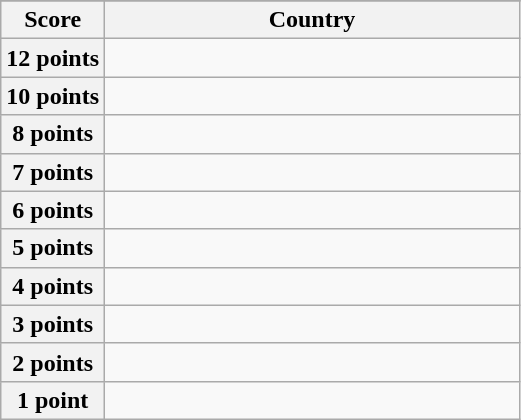<table class="wikitable">
<tr>
</tr>
<tr>
<th scope="col" width="20%">Score</th>
<th scope="col">Country</th>
</tr>
<tr>
<th scope="row">12 points</th>
<td></td>
</tr>
<tr>
<th scope="row">10 points</th>
<td></td>
</tr>
<tr>
<th scope="row">8 points</th>
<td></td>
</tr>
<tr>
<th scope="row">7 points</th>
<td></td>
</tr>
<tr>
<th scope="row">6 points</th>
<td></td>
</tr>
<tr>
<th scope="row">5 points</th>
<td></td>
</tr>
<tr>
<th scope="row">4 points</th>
<td></td>
</tr>
<tr>
<th scope="row">3 points</th>
<td></td>
</tr>
<tr>
<th scope="row">2 points</th>
<td></td>
</tr>
<tr>
<th scope="row">1 point</th>
<td></td>
</tr>
</table>
